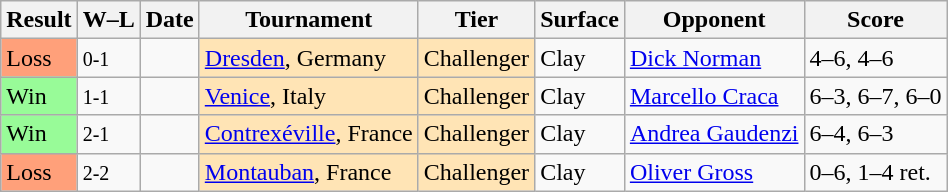<table class="sortable wikitable">
<tr>
<th>Result</th>
<th class="unsortable">W–L</th>
<th>Date</th>
<th>Tournament</th>
<th>Tier</th>
<th>Surface</th>
<th>Opponent</th>
<th class="unsortable">Score</th>
</tr>
<tr>
<td style="background:#ffa07a;">Loss</td>
<td><small>0-1</small></td>
<td></td>
<td style="background:moccasin;"><a href='#'>Dresden</a>, Germany</td>
<td style="background:moccasin;">Challenger</td>
<td>Clay</td>
<td> <a href='#'>Dick Norman</a></td>
<td>4–6, 4–6</td>
</tr>
<tr>
<td style="background:#98fb98;">Win</td>
<td><small>1-1</small></td>
<td></td>
<td style="background:moccasin;"><a href='#'>Venice</a>, Italy</td>
<td style="background:moccasin;">Challenger</td>
<td>Clay</td>
<td> <a href='#'>Marcello Craca</a></td>
<td>6–3, 6–7, 6–0</td>
</tr>
<tr>
<td style="background:#98fb98;">Win</td>
<td><small>2-1</small></td>
<td></td>
<td style="background:moccasin;"><a href='#'>Contrexéville</a>, France</td>
<td style="background:moccasin;">Challenger</td>
<td>Clay</td>
<td> <a href='#'>Andrea Gaudenzi</a></td>
<td>6–4, 6–3</td>
</tr>
<tr>
<td style="background:#ffa07a;">Loss</td>
<td><small>2-2</small></td>
<td></td>
<td style="background:moccasin;"><a href='#'>Montauban</a>, France</td>
<td style="background:moccasin;">Challenger</td>
<td>Clay</td>
<td> <a href='#'>Oliver Gross</a></td>
<td>0–6, 1–4 ret.</td>
</tr>
</table>
